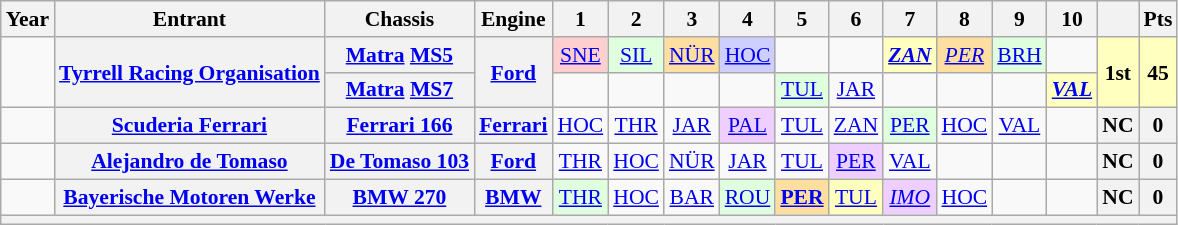<table class="wikitable" style="text-align:center; font-size:90%">
<tr>
<th>Year</th>
<th>Entrant</th>
<th>Chassis</th>
<th>Engine</th>
<th>1</th>
<th>2</th>
<th>3</th>
<th>4</th>
<th>5</th>
<th>6</th>
<th>7</th>
<th>8</th>
<th>9</th>
<th>10</th>
<th></th>
<th>Pts</th>
</tr>
<tr>
<td rowspan=2></td>
<th rowspan=2><a href='#'>Tyrrell Racing Organisation</a></th>
<th><a href='#'>Matra</a> <a href='#'>MS5</a></th>
<th rowspan=2><a href='#'>Ford</a></th>
<td style="background:#FFCFCF;"><a href='#'>SNE</a><br></td>
<td style="background:#DFFFDF;"><a href='#'>SIL</a><br></td>
<td style="background:#FFDF9F;"><a href='#'>NÜR</a><br></td>
<td style="background:#CFCFFF;"><a href='#'>HOC</a><br></td>
<td></td>
<td></td>
<td style="background:#FFFFBF;"><strong><em><a href='#'>ZAN</a></em></strong><br></td>
<td style="background:#FFDF9F;"><em><a href='#'>PER</a></em><br></td>
<td style="background:#DFFFDF;"><a href='#'>BRH</a><br></td>
<td></td>
<th rowspan=2 style="background:#FFFFBF;">1st</th>
<th rowspan=2 style="background:#FFFFBF;">45</th>
</tr>
<tr>
<th><a href='#'>Matra</a> <a href='#'>MS7</a></th>
<td></td>
<td></td>
<td></td>
<td></td>
<td style="background:#DFFFDF;"><a href='#'>TUL</a><br></td>
<td><a href='#'>JAR</a></td>
<td></td>
<td></td>
<td></td>
<td style="background:#FFFFBF;"><strong><em><a href='#'>VAL</a></em></strong><br></td>
</tr>
<tr>
<td></td>
<th><a href='#'>Scuderia Ferrari</a></th>
<th><a href='#'>Ferrari 166</a></th>
<th><a href='#'>Ferrari</a></th>
<td><a href='#'>HOC</a></td>
<td><a href='#'>THR</a></td>
<td><a href='#'>JAR</a></td>
<td style="background:#EFCFFF;"><a href='#'>PAL</a><br></td>
<td><a href='#'>TUL</a></td>
<td><a href='#'>ZAN</a></td>
<td style="background:#DFFFDF;"><a href='#'>PER</a><br></td>
<td><a href='#'>HOC</a></td>
<td><a href='#'>VAL</a></td>
<td></td>
<th>NC</th>
<th>0</th>
</tr>
<tr>
<td></td>
<th><a href='#'>Alejandro de Tomaso</a></th>
<th><a href='#'>De Tomaso 103</a></th>
<th><a href='#'>Ford</a></th>
<td><a href='#'>THR</a></td>
<td><a href='#'>HOC</a></td>
<td><a href='#'>NÜR</a></td>
<td><a href='#'>JAR</a></td>
<td><a href='#'>TUL</a></td>
<td style="background:#EFCFFF;"><a href='#'>PER</a><br></td>
<td><a href='#'>VAL</a></td>
<td></td>
<td></td>
<td></td>
<th>NC</th>
<th>0</th>
</tr>
<tr>
<td></td>
<th><a href='#'>Bayerische Motoren Werke</a></th>
<th><a href='#'>BMW 270</a></th>
<th><a href='#'>BMW</a></th>
<td style="background:#DFFFDF;"><a href='#'>THR</a><br></td>
<td><a href='#'>HOC</a></td>
<td><a href='#'>BAR</a></td>
<td style="background:#DFFFDF;"><a href='#'>ROU</a><br></td>
<td style="background:#FFDF9F;"><strong><a href='#'>PER</a></strong><br></td>
<td style="background:#FFFFBF;"><a href='#'>TUL</a><br></td>
<td style="background:#EFCFFF;"><em><a href='#'>IMO</a></em><br></td>
<td><a href='#'>HOC</a></td>
<td></td>
<td></td>
<th>NC</th>
<th>0</th>
</tr>
<tr>
<th colspan=16></th>
</tr>
</table>
